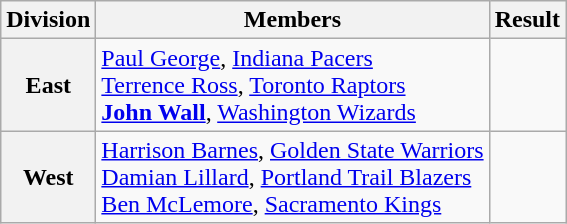<table class = "wikitable">
<tr>
<th>Division</th>
<th>Members</th>
<th>Result</th>
</tr>
<tr>
<th>East</th>
<td><a href='#'>Paul George</a>, <a href='#'>Indiana Pacers</a><br><a href='#'>Terrence Ross</a>, <a href='#'>Toronto Raptors</a><br><strong><a href='#'>John Wall</a></strong>, <a href='#'>Washington Wizards</a></td>
<td></td>
</tr>
<tr>
<th>West</th>
<td><a href='#'>Harrison Barnes</a>, <a href='#'>Golden State Warriors</a><br><a href='#'>Damian Lillard</a>, <a href='#'>Portland Trail Blazers</a><br><a href='#'>Ben McLemore</a>, <a href='#'>Sacramento Kings</a></td>
<td></td>
</tr>
</table>
